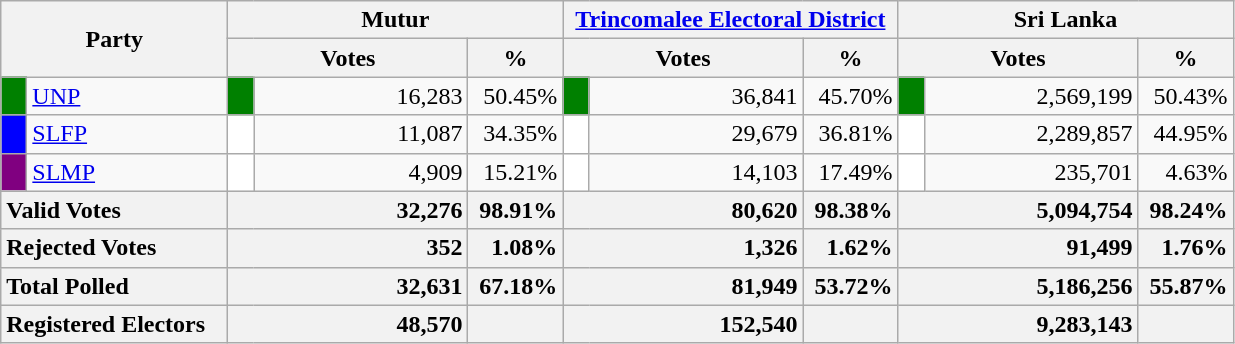<table class="wikitable">
<tr>
<th colspan="2" width="144px"rowspan="2">Party</th>
<th colspan="3" width="216px">Mutur</th>
<th colspan="3" width="216px"><a href='#'>Trincomalee Electoral District</a></th>
<th colspan="3" width="216px">Sri Lanka</th>
</tr>
<tr>
<th colspan="2" width="144px">Votes</th>
<th>%</th>
<th colspan="2" width="144px">Votes</th>
<th>%</th>
<th colspan="2" width="144px">Votes</th>
<th>%</th>
</tr>
<tr>
<td style="background-color:green;" width="10px"></td>
<td style="text-align:left;"><a href='#'>UNP</a></td>
<td style="background-color:green;" width="10px"></td>
<td style="text-align:right;">16,283</td>
<td style="text-align:right;">50.45%</td>
<td style="background-color:green;" width="10px"></td>
<td style="text-align:right;">36,841</td>
<td style="text-align:right;">45.70%</td>
<td style="background-color:green;" width="10px"></td>
<td style="text-align:right;">2,569,199</td>
<td style="text-align:right;">50.43%</td>
</tr>
<tr>
<td style="background-color:blue;" width="10px"></td>
<td style="text-align:left;"><a href='#'>SLFP</a></td>
<td style="background-color:white;" width="10px"></td>
<td style="text-align:right;">11,087</td>
<td style="text-align:right;">34.35%</td>
<td style="background-color:white;" width="10px"></td>
<td style="text-align:right;">29,679</td>
<td style="text-align:right;">36.81%</td>
<td style="background-color:white;" width="10px"></td>
<td style="text-align:right;">2,289,857</td>
<td style="text-align:right;">44.95%</td>
</tr>
<tr>
<td style="background-color:purple;" width="10px"></td>
<td style="text-align:left;"><a href='#'>SLMP</a></td>
<td style="background-color:white;" width="10px"></td>
<td style="text-align:right;">4,909</td>
<td style="text-align:right;">15.21%</td>
<td style="background-color:white;" width="10px"></td>
<td style="text-align:right;">14,103</td>
<td style="text-align:right;">17.49%</td>
<td style="background-color:white;" width="10px"></td>
<td style="text-align:right;">235,701</td>
<td style="text-align:right;">4.63%</td>
</tr>
<tr>
<th colspan="2" width="144px"style="text-align:left;">Valid Votes</th>
<th style="text-align:right;"colspan="2" width="144px">32,276</th>
<th style="text-align:right;">98.91%</th>
<th style="text-align:right;"colspan="2" width="144px">80,620</th>
<th style="text-align:right;">98.38%</th>
<th style="text-align:right;"colspan="2" width="144px">5,094,754</th>
<th style="text-align:right;">98.24%</th>
</tr>
<tr>
<th colspan="2" width="144px"style="text-align:left;">Rejected Votes</th>
<th style="text-align:right;"colspan="2" width="144px">352</th>
<th style="text-align:right;">1.08%</th>
<th style="text-align:right;"colspan="2" width="144px">1,326</th>
<th style="text-align:right;">1.62%</th>
<th style="text-align:right;"colspan="2" width="144px">91,499</th>
<th style="text-align:right;">1.76%</th>
</tr>
<tr>
<th colspan="2" width="144px"style="text-align:left;">Total Polled</th>
<th style="text-align:right;"colspan="2" width="144px">32,631</th>
<th style="text-align:right;">67.18%</th>
<th style="text-align:right;"colspan="2" width="144px">81,949</th>
<th style="text-align:right;">53.72%</th>
<th style="text-align:right;"colspan="2" width="144px">5,186,256</th>
<th style="text-align:right;">55.87%</th>
</tr>
<tr>
<th colspan="2" width="144px"style="text-align:left;">Registered Electors</th>
<th style="text-align:right;"colspan="2" width="144px">48,570</th>
<th></th>
<th style="text-align:right;"colspan="2" width="144px">152,540</th>
<th></th>
<th style="text-align:right;"colspan="2" width="144px">9,283,143</th>
<th></th>
</tr>
</table>
